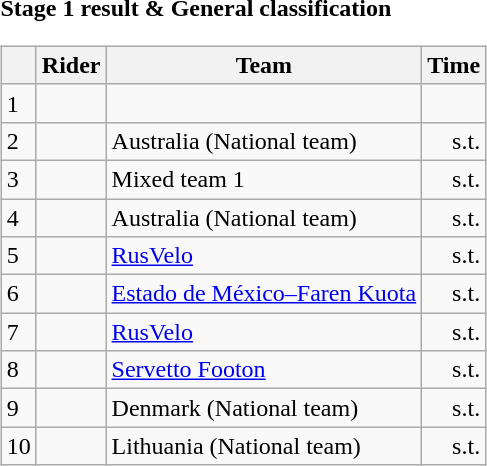<table>
<tr>
<td><strong>Stage 1 result & General classification</strong><br><table class="wikitable">
<tr>
<th></th>
<th>Rider</th>
<th>Team</th>
<th>Time</th>
</tr>
<tr>
<td>1</td>
<td></td>
<td></td>
<td align="right"></td>
</tr>
<tr>
<td>2</td>
<td></td>
<td>Australia (National team)</td>
<td align="right">s.t.</td>
</tr>
<tr>
<td>3</td>
<td></td>
<td>Mixed team 1</td>
<td align="right">s.t.</td>
</tr>
<tr>
<td>4</td>
<td></td>
<td>Australia (National team)</td>
<td align="right">s.t.</td>
</tr>
<tr>
<td>5</td>
<td></td>
<td><a href='#'>RusVelo</a></td>
<td align="right">s.t.</td>
</tr>
<tr>
<td>6</td>
<td></td>
<td><a href='#'>Estado de México–Faren Kuota</a></td>
<td align="right">s.t.</td>
</tr>
<tr>
<td>7</td>
<td></td>
<td><a href='#'>RusVelo</a></td>
<td align="right">s.t.</td>
</tr>
<tr>
<td>8</td>
<td></td>
<td><a href='#'>Servetto Footon</a></td>
<td align="right">s.t.</td>
</tr>
<tr>
<td>9</td>
<td></td>
<td>Denmark (National team)</td>
<td align="right">s.t.</td>
</tr>
<tr>
<td>10</td>
<td></td>
<td>Lithuania (National team)</td>
<td align="right">s.t.</td>
</tr>
</table>
</td>
</tr>
</table>
